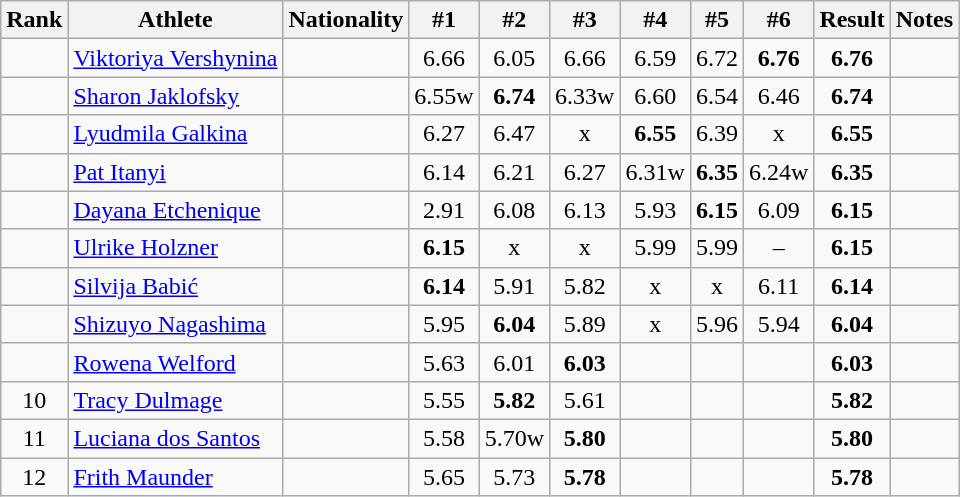<table class="wikitable sortable" style="text-align:center">
<tr>
<th>Rank</th>
<th>Athlete</th>
<th>Nationality</th>
<th>#1</th>
<th>#2</th>
<th>#3</th>
<th>#4</th>
<th>#5</th>
<th>#6</th>
<th>Result</th>
<th>Notes</th>
</tr>
<tr>
<td></td>
<td align=left><a href='#'>Viktoriya Vershynina</a></td>
<td align=left></td>
<td>6.66</td>
<td>6.05</td>
<td>6.66</td>
<td>6.59</td>
<td>6.72</td>
<td><strong>6.76</strong></td>
<td><strong>6.76</strong></td>
<td></td>
</tr>
<tr>
<td></td>
<td align=left><a href='#'>Sharon Jaklofsky</a></td>
<td align=left></td>
<td>6.55w</td>
<td><strong>6.74</strong></td>
<td>6.33w</td>
<td>6.60</td>
<td>6.54</td>
<td>6.46</td>
<td><strong>6.74</strong></td>
<td></td>
</tr>
<tr>
<td></td>
<td align=left><a href='#'>Lyudmila Galkina</a></td>
<td align=left></td>
<td>6.27</td>
<td>6.47</td>
<td>x</td>
<td><strong>6.55</strong></td>
<td>6.39</td>
<td>x</td>
<td><strong>6.55</strong></td>
<td></td>
</tr>
<tr>
<td></td>
<td align=left><a href='#'>Pat Itanyi</a></td>
<td align=left></td>
<td>6.14</td>
<td>6.21</td>
<td>6.27</td>
<td>6.31w</td>
<td><strong>6.35</strong></td>
<td>6.24w</td>
<td><strong>6.35</strong></td>
<td></td>
</tr>
<tr>
<td></td>
<td align=left><a href='#'>Dayana Etchenique</a></td>
<td align=left></td>
<td>2.91</td>
<td>6.08</td>
<td>6.13</td>
<td>5.93</td>
<td><strong>6.15</strong></td>
<td>6.09</td>
<td><strong>6.15</strong></td>
<td></td>
</tr>
<tr>
<td></td>
<td align=left><a href='#'>Ulrike Holzner</a></td>
<td align=left></td>
<td><strong>6.15</strong></td>
<td>x</td>
<td>x</td>
<td>5.99</td>
<td>5.99</td>
<td>–</td>
<td><strong>6.15</strong></td>
<td></td>
</tr>
<tr>
<td></td>
<td align=left><a href='#'>Silvija Babić</a></td>
<td align=left></td>
<td><strong>6.14</strong></td>
<td>5.91</td>
<td>5.82</td>
<td>x</td>
<td>x</td>
<td>6.11</td>
<td><strong>6.14</strong></td>
<td></td>
</tr>
<tr>
<td></td>
<td align=left><a href='#'>Shizuyo Nagashima</a></td>
<td align=left></td>
<td>5.95</td>
<td><strong>6.04</strong></td>
<td>5.89</td>
<td>x</td>
<td>5.96</td>
<td>5.94</td>
<td><strong>6.04</strong></td>
<td></td>
</tr>
<tr>
<td></td>
<td align=left><a href='#'>Rowena Welford</a></td>
<td align=left></td>
<td>5.63</td>
<td>6.01</td>
<td><strong>6.03</strong></td>
<td></td>
<td></td>
<td></td>
<td><strong>6.03</strong></td>
<td></td>
</tr>
<tr>
<td>10</td>
<td align=left><a href='#'>Tracy Dulmage</a></td>
<td align=left></td>
<td>5.55</td>
<td><strong>5.82</strong></td>
<td>5.61</td>
<td></td>
<td></td>
<td></td>
<td><strong>5.82</strong></td>
<td></td>
</tr>
<tr>
<td>11</td>
<td align=left><a href='#'>Luciana dos Santos</a></td>
<td align=left></td>
<td>5.58</td>
<td>5.70w</td>
<td><strong>5.80</strong></td>
<td></td>
<td></td>
<td></td>
<td><strong>5.80</strong></td>
<td></td>
</tr>
<tr>
<td>12</td>
<td align=left><a href='#'>Frith Maunder</a></td>
<td align=left></td>
<td>5.65</td>
<td>5.73</td>
<td><strong>5.78</strong></td>
<td></td>
<td></td>
<td></td>
<td><strong>5.78</strong></td>
<td></td>
</tr>
</table>
